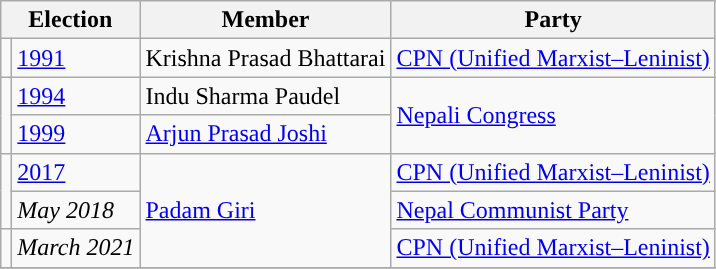<table class="wikitable">
<tr>
<th colspan="2">Election</th>
<th>Member</th>
<th>Party</th>
</tr>
<tr>
<td style="background-color:"></td>
<td><a href='#'>1991</a></td>
<td>Krishna Prasad Bhattarai</td>
<td><a href='#'>CPN (Unified Marxist–Leninist)</a></td>
</tr>
<tr>
<td rowspan="2" style="background-color:"></td>
<td><a href='#'>1994</a></td>
<td>Indu Sharma Paudel</td>
<td rowspan="2"><a href='#'>Nepali Congress</a></td>
</tr>
<tr>
<td><a href='#'>1999</a></td>
<td><a href='#'>Arjun Prasad Joshi</a></td>
</tr>
<tr>
<td rowspan="2" style="background-color:"></td>
<td><a href='#'>2017</a></td>
<td rowspan="3"><a href='#'>Padam Giri</a></td>
<td><a href='#'>CPN (Unified Marxist–Leninist)</a></td>
</tr>
<tr>
<td><em>May 2018</em></td>
<td><a href='#'>Nepal Communist Party</a></td>
</tr>
<tr>
<td></td>
<td><em>March 2021</em></td>
<td><a href='#'>CPN (Unified Marxist–Leninist)</a></td>
</tr>
<tr>
</tr>
</table>
